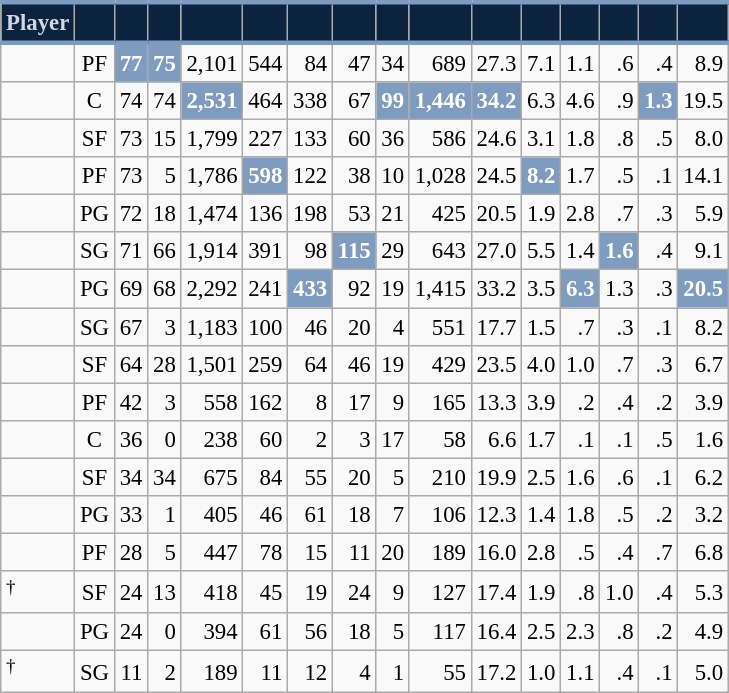<table class="wikitable sortable" style="font-size: 95%; text-align:right;">
<tr>
<th style="background:#0C2340; color:#CED9E5; border-top:#7D9CC0 3px solid; border-bottom:#7D9CC0 3px solid;">Player</th>
<th style="background:#0C2340; color:#CED9E5; border-top:#7D9CC0 3px solid; border-bottom:#7D9CC0 3px solid;"></th>
<th style="background:#0C2340; color:#CED9E5; border-top:#7D9CC0 3px solid; border-bottom:#7D9CC0 3px solid;"></th>
<th style="background:#0C2340; color:#CED9E5; border-top:#7D9CC0 3px solid; border-bottom:#7D9CC0 3px solid;"></th>
<th style="background:#0C2340; color:#CED9E5; border-top:#7D9CC0 3px solid; border-bottom:#7D9CC0 3px solid;"></th>
<th style="background:#0C2340; color:#CED9E5; border-top:#7D9CC0 3px solid; border-bottom:#7D9CC0 3px solid;"></th>
<th style="background:#0C2340; color:#CED9E5; border-top:#7D9CC0 3px solid; border-bottom:#7D9CC0 3px solid;"></th>
<th style="background:#0C2340; color:#CED9E5; border-top:#7D9CC0 3px solid; border-bottom:#7D9CC0 3px solid;"></th>
<th style="background:#0C2340; color:#CED9E5; border-top:#7D9CC0 3px solid; border-bottom:#7D9CC0 3px solid;"></th>
<th style="background:#0C2340; color:#CED9E5; border-top:#7D9CC0 3px solid; border-bottom:#7D9CC0 3px solid;"></th>
<th style="background:#0C2340; color:#CED9E5; border-top:#7D9CC0 3px solid; border-bottom:#7D9CC0 3px solid;"></th>
<th style="background:#0C2340; color:#CED9E5; border-top:#7D9CC0 3px solid; border-bottom:#7D9CC0 3px solid;"></th>
<th style="background:#0C2340; color:#CED9E5; border-top:#7D9CC0 3px solid; border-bottom:#7D9CC0 3px solid;"></th>
<th style="background:#0C2340; color:#CED9E5; border-top:#7D9CC0 3px solid; border-bottom:#7D9CC0 3px solid;"></th>
<th style="background:#0C2340; color:#CED9E5; border-top:#7D9CC0 3px solid; border-bottom:#7D9CC0 3px solid;"></th>
<th style="background:#0C2340; color:#CED9E5; border-top:#7D9CC0 3px solid; border-bottom:#7D9CC0 3px solid;"></th>
</tr>
<tr>
<td style="text-align:left;"></td>
<td style="text-align:center;">PF</td>
<td style="background:#7D9CC0; color:#FFFFFF;"><strong>77</strong></td>
<td style="background:#7D9CC0; color:#FFFFFF;"><strong>75</strong></td>
<td>2,101</td>
<td>544</td>
<td>84</td>
<td>47</td>
<td>34</td>
<td>689</td>
<td>27.3</td>
<td>7.1</td>
<td>1.1</td>
<td>.6</td>
<td>.4</td>
<td>8.9</td>
</tr>
<tr>
<td style="text-align:left;"></td>
<td style="text-align:center;">C</td>
<td>74</td>
<td>74</td>
<td style="background:#7D9CC0; color:#FFFFFF;"><strong>2,531</strong></td>
<td>464</td>
<td>338</td>
<td>67</td>
<td style="background:#7D9CC0; color:#FFFFFF;"><strong>99</strong></td>
<td style="background:#7D9CC0; color:#FFFFFF;"><strong>1,446</strong></td>
<td style="background:#7D9CC0; color:#FFFFFF;"><strong>34.2</strong></td>
<td>6.3</td>
<td>4.6</td>
<td>.9</td>
<td style="background:#7D9CC0; color:#FFFFFF;"><strong>1.3</strong></td>
<td>19.5</td>
</tr>
<tr>
<td style="text-align:left;"></td>
<td style="text-align:center;">SF</td>
<td>73</td>
<td>15</td>
<td>1,799</td>
<td>227</td>
<td>133</td>
<td>60</td>
<td>36</td>
<td>586</td>
<td>24.6</td>
<td>3.1</td>
<td>1.8</td>
<td>.8</td>
<td>.5</td>
<td>8.0</td>
</tr>
<tr>
<td style="text-align:left;"></td>
<td style="text-align:center;">PF</td>
<td>73</td>
<td>5</td>
<td>1,786</td>
<td style="background:#7D9CC0; color:#FFFFFF;"><strong>598</strong></td>
<td>122</td>
<td>38</td>
<td>10</td>
<td>1,028</td>
<td>24.5</td>
<td style="background:#7D9CC0; color:#FFFFFF;"><strong>8.2</strong></td>
<td>1.7</td>
<td>.5</td>
<td>.1</td>
<td>14.1</td>
</tr>
<tr>
<td style="text-align:left;"></td>
<td style="text-align:center;">PG</td>
<td>72</td>
<td>18</td>
<td>1,474</td>
<td>136</td>
<td>198</td>
<td>53</td>
<td>21</td>
<td>425</td>
<td>20.5</td>
<td>1.9</td>
<td>2.8</td>
<td>.7</td>
<td>.3</td>
<td>5.9</td>
</tr>
<tr>
<td style="text-align:left;"></td>
<td style="text-align:center;">SG</td>
<td>71</td>
<td>66</td>
<td>1,914</td>
<td>391</td>
<td>98</td>
<td style="background:#7D9CC0; color:#FFFFFF;"><strong>115</strong></td>
<td>29</td>
<td>643</td>
<td>27.0</td>
<td>5.5</td>
<td>1.4</td>
<td style="background:#7D9CC0; color:#FFFFFF;"><strong>1.6</strong></td>
<td>.4</td>
<td>9.1</td>
</tr>
<tr>
<td style="text-align:left;"></td>
<td style="text-align:center;">PG</td>
<td>69</td>
<td>68</td>
<td>2,292</td>
<td>241</td>
<td style="background:#7D9CC0; color:#FFFFFF;"><strong>433</strong></td>
<td>92</td>
<td>19</td>
<td>1,415</td>
<td>33.2</td>
<td>3.5</td>
<td style="background:#7D9CC0; color:#FFFFFF;"><strong>6.3</strong></td>
<td>1.3</td>
<td>.3</td>
<td style="background:#7D9CC0; color:#FFFFFF;"><strong>20.5</strong></td>
</tr>
<tr>
<td style="text-align:left;"></td>
<td style="text-align:center;">SG</td>
<td>67</td>
<td>3</td>
<td>1,183</td>
<td>100</td>
<td>46</td>
<td>20</td>
<td>4</td>
<td>551</td>
<td>17.7</td>
<td>1.5</td>
<td>.7</td>
<td>.3</td>
<td>.1</td>
<td>8.2</td>
</tr>
<tr>
<td style="text-align:left;"></td>
<td style="text-align:center;">SF</td>
<td>64</td>
<td>28</td>
<td>1,501</td>
<td>259</td>
<td>64</td>
<td>46</td>
<td>19</td>
<td>429</td>
<td>23.5</td>
<td>4.0</td>
<td>1.0</td>
<td>.7</td>
<td>.3</td>
<td>6.7</td>
</tr>
<tr>
<td style="text-align:left;"></td>
<td style="text-align:center;">PF</td>
<td>42</td>
<td>3</td>
<td>558</td>
<td>162</td>
<td>8</td>
<td>17</td>
<td>9</td>
<td>165</td>
<td>13.3</td>
<td>3.9</td>
<td>.2</td>
<td>.4</td>
<td>.2</td>
<td>3.9</td>
</tr>
<tr>
<td style="text-align:left;"></td>
<td style="text-align:center;">C</td>
<td>36</td>
<td>0</td>
<td>238</td>
<td>60</td>
<td>2</td>
<td>3</td>
<td>17</td>
<td>58</td>
<td>6.6</td>
<td>1.7</td>
<td>.1</td>
<td>.1</td>
<td>.5</td>
<td>1.6</td>
</tr>
<tr>
<td style="text-align:left;"></td>
<td style="text-align:center;">SF</td>
<td>34</td>
<td>34</td>
<td>675</td>
<td>84</td>
<td>55</td>
<td>20</td>
<td>5</td>
<td>210</td>
<td>19.9</td>
<td>2.5</td>
<td>1.6</td>
<td>.6</td>
<td>.1</td>
<td>6.2</td>
</tr>
<tr>
<td style="text-align:left;"></td>
<td style="text-align:center;">PG</td>
<td>33</td>
<td>1</td>
<td>405</td>
<td>46</td>
<td>61</td>
<td>18</td>
<td>7</td>
<td>106</td>
<td>12.3</td>
<td>1.4</td>
<td>1.8</td>
<td>.5</td>
<td>.2</td>
<td>3.2</td>
</tr>
<tr>
<td style="text-align:left;"></td>
<td style="text-align:center;">PF</td>
<td>28</td>
<td>5</td>
<td>447</td>
<td>78</td>
<td>15</td>
<td>11</td>
<td>20</td>
<td>189</td>
<td>16.0</td>
<td>2.8</td>
<td>.5</td>
<td>.4</td>
<td>.7</td>
<td>6.8</td>
</tr>
<tr>
<td style="text-align:left;"><sup>†</sup></td>
<td style="text-align:center;">SF</td>
<td>24</td>
<td>13</td>
<td>418</td>
<td>45</td>
<td>19</td>
<td>24</td>
<td>9</td>
<td>127</td>
<td>17.4</td>
<td>1.9</td>
<td>.8</td>
<td>1.0</td>
<td>.4</td>
<td>5.3</td>
</tr>
<tr>
<td style="text-align:left;"></td>
<td style="text-align:center;">PG</td>
<td>24</td>
<td>0</td>
<td>394</td>
<td>61</td>
<td>56</td>
<td>18</td>
<td>5</td>
<td>117</td>
<td>16.4</td>
<td>2.5</td>
<td>2.3</td>
<td>.8</td>
<td>.2</td>
<td>4.9</td>
</tr>
<tr>
<td style="text-align:left;"><sup>†</sup></td>
<td style="text-align:center;">SG</td>
<td>11</td>
<td>2</td>
<td>189</td>
<td>11</td>
<td>12</td>
<td>4</td>
<td>1</td>
<td>55</td>
<td>17.2</td>
<td>1.0</td>
<td>1.1</td>
<td>.4</td>
<td>.1</td>
<td>5.0</td>
</tr>
</table>
